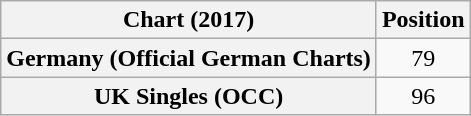<table class="wikitable sortable plainrowheaders" style="text-align:center">
<tr>
<th scope="col">Chart (2017)</th>
<th scope="col">Position</th>
</tr>
<tr>
<th scope="row">Germany (Official German Charts)</th>
<td>79</td>
</tr>
<tr>
<th scope="row">UK Singles (OCC)</th>
<td>96</td>
</tr>
</table>
